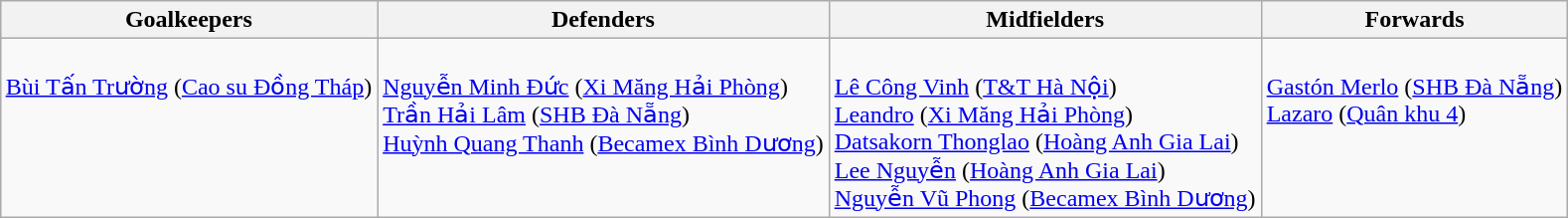<table class="wikitable" style="margin: 0 auto;">
<tr>
<th>Goalkeepers</th>
<th>Defenders</th>
<th>Midfielders</th>
<th>Forwards</th>
</tr>
<tr>
<td valign=top><br> <a href='#'>Bùi Tấn Trường</a> (<a href='#'>Cao su Đồng Tháp</a>) <br></td>
<td valign=top><br> <a href='#'>Nguyễn Minh Đức</a> (<a href='#'>Xi Măng Hải Phòng</a>)<br>
 <a href='#'>Trần Hải Lâm</a> (<a href='#'>SHB Đà Nẵng</a>)<br>
 <a href='#'>Huỳnh Quang Thanh</a> (<a href='#'>Becamex Bình Dương</a>)</td>
<td valign=top><br> <a href='#'>Lê Công Vinh</a> (<a href='#'>T&T Hà Nội</a>)<br>
 <a href='#'>Leandro</a> (<a href='#'>Xi Măng Hải Phòng</a>)<br>
 <a href='#'>Datsakorn Thonglao</a> (<a href='#'>Hoàng Anh Gia Lai</a>)<br>
 <a href='#'>Lee Nguyễn</a> (<a href='#'>Hoàng Anh Gia Lai</a>)<br>
 <a href='#'>Nguyễn Vũ Phong</a> (<a href='#'>Becamex Bình Dương</a>)</td>
<td valign=top><br> <a href='#'>Gastón Merlo</a> (<a href='#'>SHB Đà Nẵng</a>)<br>
 <a href='#'>Lazaro</a>  (<a href='#'>Quân khu 4</a>)</td>
</tr>
</table>
